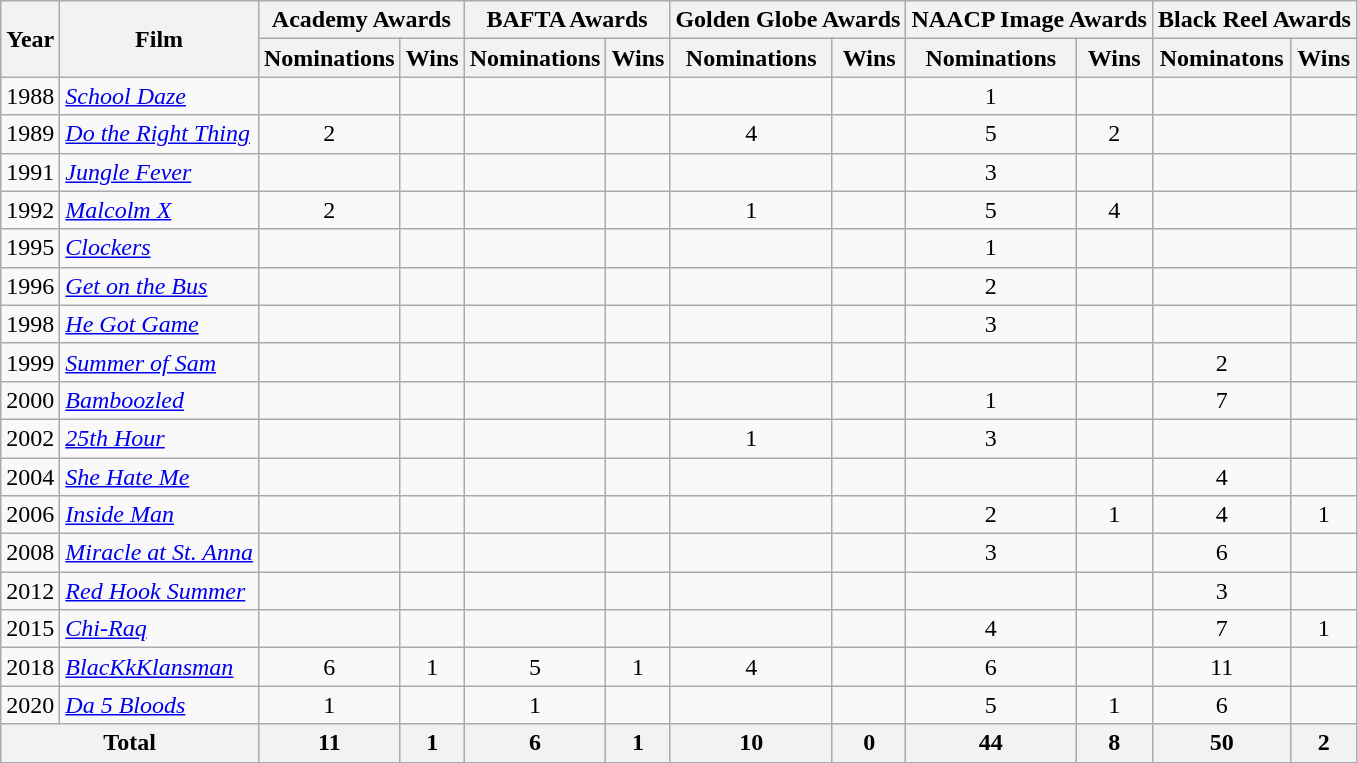<table class="wikitable sortable">
<tr>
<th rowspan="2">Year</th>
<th rowspan="2">Film</th>
<th colspan="2" style="text-align:center;">Academy Awards</th>
<th colspan="2" style="text-align:center;">BAFTA Awards</th>
<th colspan="2" style="text-align:center;">Golden Globe Awards</th>
<th colspan="2" style="text-align:center;">NAACP Image Awards</th>
<th colspan="2" style="text-align:center;">Black Reel Awards</th>
</tr>
<tr>
<th>Nominations</th>
<th>Wins</th>
<th>Nominations</th>
<th>Wins</th>
<th>Nominations</th>
<th>Wins</th>
<th>Nominations</th>
<th>Wins</th>
<th>Nominatons</th>
<th>Wins</th>
</tr>
<tr>
<td>1988</td>
<td><em><a href='#'>School Daze</a></em></td>
<td></td>
<td></td>
<td></td>
<td></td>
<td></td>
<td></td>
<td align=center>1</td>
<td></td>
<td></td>
<td></td>
</tr>
<tr>
<td>1989</td>
<td><em><a href='#'>Do the Right Thing</a></em></td>
<td align=center>2</td>
<td></td>
<td></td>
<td></td>
<td align=center>4</td>
<td></td>
<td align=center>5</td>
<td align=center>2</td>
<td></td>
<td></td>
</tr>
<tr>
<td>1991</td>
<td><em><a href='#'>Jungle Fever</a></em></td>
<td></td>
<td></td>
<td></td>
<td></td>
<td></td>
<td></td>
<td align=center>3</td>
<td></td>
<td></td>
<td></td>
</tr>
<tr>
<td>1992</td>
<td><em><a href='#'>Malcolm X</a></em></td>
<td align=center>2</td>
<td></td>
<td></td>
<td></td>
<td align=center>1</td>
<td></td>
<td align=center>5</td>
<td align=center>4</td>
<td></td>
<td></td>
</tr>
<tr>
<td>1995</td>
<td><em><a href='#'>Clockers</a></em></td>
<td></td>
<td></td>
<td></td>
<td></td>
<td></td>
<td></td>
<td align=center>1</td>
<td></td>
<td></td>
<td></td>
</tr>
<tr>
<td>1996</td>
<td><em><a href='#'>Get on the Bus</a></em></td>
<td></td>
<td></td>
<td></td>
<td></td>
<td></td>
<td></td>
<td align=center>2</td>
<td></td>
<td></td>
<td></td>
</tr>
<tr>
<td>1998</td>
<td><em><a href='#'>He Got Game</a></em></td>
<td></td>
<td></td>
<td></td>
<td></td>
<td></td>
<td></td>
<td align=center>3</td>
<td></td>
<td></td>
<td></td>
</tr>
<tr>
<td>1999</td>
<td><em><a href='#'>Summer of Sam</a></em></td>
<td></td>
<td></td>
<td></td>
<td></td>
<td></td>
<td></td>
<td></td>
<td></td>
<td align=center>2</td>
<td></td>
</tr>
<tr>
<td>2000</td>
<td><em><a href='#'>Bamboozled</a></em></td>
<td></td>
<td></td>
<td></td>
<td></td>
<td></td>
<td></td>
<td align=center>1</td>
<td></td>
<td align=center>7</td>
<td></td>
</tr>
<tr>
<td>2002</td>
<td><em><a href='#'>25th Hour</a></em></td>
<td></td>
<td></td>
<td></td>
<td></td>
<td align=center>1</td>
<td></td>
<td align=center>3</td>
<td></td>
<td></td>
<td></td>
</tr>
<tr>
<td>2004</td>
<td><em><a href='#'>She Hate Me</a></em></td>
<td></td>
<td></td>
<td></td>
<td></td>
<td></td>
<td></td>
<td></td>
<td></td>
<td align=center>4</td>
<td></td>
</tr>
<tr>
<td>2006</td>
<td><em><a href='#'>Inside Man</a></em></td>
<td></td>
<td></td>
<td></td>
<td></td>
<td></td>
<td></td>
<td align=center>2</td>
<td align=center>1</td>
<td align=center>4</td>
<td align=center>1</td>
</tr>
<tr>
<td>2008</td>
<td><em><a href='#'>Miracle at St. Anna</a></em></td>
<td></td>
<td></td>
<td></td>
<td></td>
<td></td>
<td></td>
<td align=center>3</td>
<td></td>
<td align=center>6</td>
<td></td>
</tr>
<tr>
<td>2012</td>
<td><em><a href='#'>Red Hook Summer</a></em></td>
<td></td>
<td></td>
<td></td>
<td></td>
<td></td>
<td></td>
<td></td>
<td></td>
<td align=center>3</td>
<td></td>
</tr>
<tr>
<td>2015</td>
<td><em><a href='#'>Chi-Raq</a></em></td>
<td></td>
<td></td>
<td></td>
<td></td>
<td></td>
<td></td>
<td align=center>4</td>
<td></td>
<td align=center>7</td>
<td align=center>1</td>
</tr>
<tr>
<td>2018</td>
<td><em><a href='#'>BlacKkKlansman</a></em></td>
<td align=center>6</td>
<td align=center>1</td>
<td align=center>5</td>
<td align=center>1</td>
<td align=center>4</td>
<td></td>
<td align=center>6</td>
<td></td>
<td align=center>11</td>
<td></td>
</tr>
<tr>
<td>2020</td>
<td><em><a href='#'>Da 5 Bloods</a></em></td>
<td align=center>1</td>
<td></td>
<td align=center>1</td>
<td></td>
<td></td>
<td></td>
<td align=center>5</td>
<td align=center>1</td>
<td align=center>6</td>
<td></td>
</tr>
<tr>
<th colspan="2"><strong>Total</strong></th>
<th align=center>11</th>
<th align=center>1</th>
<th align=center>6</th>
<th align=center>1</th>
<th align=center>10</th>
<th align=center>0</th>
<th align=center>44</th>
<th align=center>8</th>
<th align=center>50</th>
<th align=center>2</th>
</tr>
</table>
